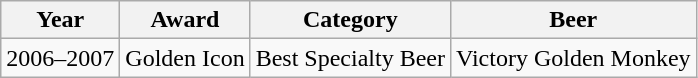<table class="wikitable">
<tr>
<th>Year</th>
<th>Award</th>
<th>Category</th>
<th>Beer</th>
</tr>
<tr>
<td>2006–2007</td>
<td>Golden Icon</td>
<td>Best Specialty Beer</td>
<td>Victory Golden Monkey</td>
</tr>
</table>
